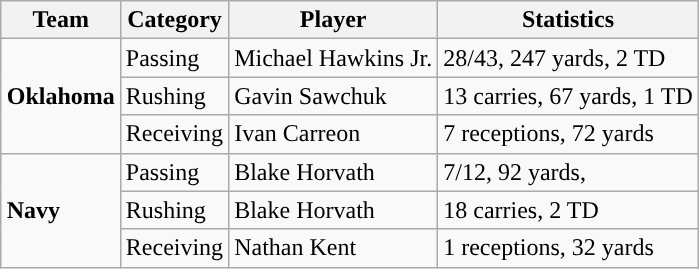<table class="wikitable" style="float: right;">
<tr>
<th>Team</th>
<th>Category</th>
<th>Player</th>
<th>Statistics</th>
</tr>
<tr>
<td rowspan=3><strong>Oklahoma  </strong></td>
<td>Passing</td>
<td>Michael Hawkins Jr.</td>
<td>28/43, 247 yards, 2 TD</td>
</tr>
<tr>
<td>Rushing</td>
<td>Gavin Sawchuk</td>
<td>13 carries, 67 yards, 1 TD</td>
</tr>
<tr>
<td>Receiving</td>
<td>Ivan Carreon</td>
<td>7 receptions, 72 yards</td>
</tr>
<tr>
<td rowspan=3><strong>Navy</strong></td>
<td>Passing</td>
<td>Blake Horvath</td>
<td>7/12, 92 yards,</td>
</tr>
<tr>
<td>Rushing</td>
<td>Blake Horvath</td>
<td>18 carries, 2 TD</td>
</tr>
<tr>
<td>Receiving</td>
<td>Nathan Kent</td>
<td>1 receptions, 32 yards</td>
</tr>
</table>
